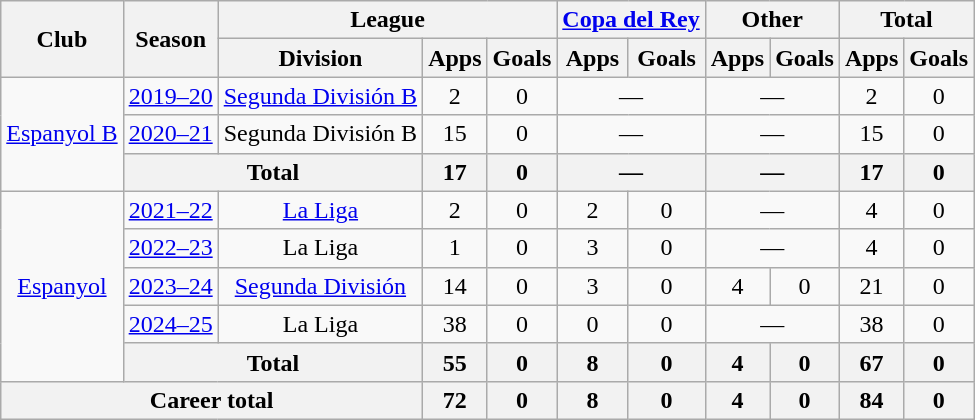<table class="wikitable" style="text-align: center;">
<tr>
<th rowspan="2">Club</th>
<th rowspan="2">Season</th>
<th colspan="3">League</th>
<th colspan="2"><a href='#'>Copa del Rey</a></th>
<th colspan="2">Other</th>
<th colspan="2">Total</th>
</tr>
<tr>
<th>Division</th>
<th>Apps</th>
<th>Goals</th>
<th>Apps</th>
<th>Goals</th>
<th>Apps</th>
<th>Goals</th>
<th>Apps</th>
<th>Goals</th>
</tr>
<tr>
<td rowspan="3"><a href='#'>Espanyol B</a></td>
<td><a href='#'>2019–20</a></td>
<td><a href='#'>Segunda División B</a></td>
<td>2</td>
<td>0</td>
<td colspan="2">—</td>
<td colspan="2">—</td>
<td>2</td>
<td>0</td>
</tr>
<tr>
<td><a href='#'>2020–21</a></td>
<td>Segunda División B</td>
<td>15</td>
<td>0</td>
<td colspan="2">—</td>
<td colspan="2">—</td>
<td>15</td>
<td>0</td>
</tr>
<tr>
<th colspan="2">Total</th>
<th>17</th>
<th>0</th>
<th colspan="2">—</th>
<th colspan="2">—</th>
<th>17</th>
<th>0</th>
</tr>
<tr>
<td rowspan="5"><a href='#'>Espanyol</a></td>
<td><a href='#'>2021–22</a></td>
<td><a href='#'>La Liga</a></td>
<td>2</td>
<td>0</td>
<td>2</td>
<td>0</td>
<td colspan="2">—</td>
<td>4</td>
<td>0</td>
</tr>
<tr>
<td><a href='#'>2022–23</a></td>
<td>La Liga</td>
<td>1</td>
<td>0</td>
<td>3</td>
<td>0</td>
<td colspan="2">—</td>
<td>4</td>
<td>0</td>
</tr>
<tr>
<td><a href='#'>2023–24</a></td>
<td><a href='#'>Segunda División</a></td>
<td>14</td>
<td>0</td>
<td>3</td>
<td>0</td>
<td>4</td>
<td>0</td>
<td>21</td>
<td>0</td>
</tr>
<tr>
<td><a href='#'>2024–25</a></td>
<td>La Liga</td>
<td>38</td>
<td>0</td>
<td>0</td>
<td>0</td>
<td colspan="2">—</td>
<td>38</td>
<td>0</td>
</tr>
<tr>
<th colspan="2">Total</th>
<th>55</th>
<th>0</th>
<th>8</th>
<th>0</th>
<th>4</th>
<th>0</th>
<th>67</th>
<th>0</th>
</tr>
<tr>
<th colspan="3">Career total</th>
<th>72</th>
<th>0</th>
<th>8</th>
<th>0</th>
<th>4</th>
<th>0</th>
<th>84</th>
<th>0</th>
</tr>
</table>
